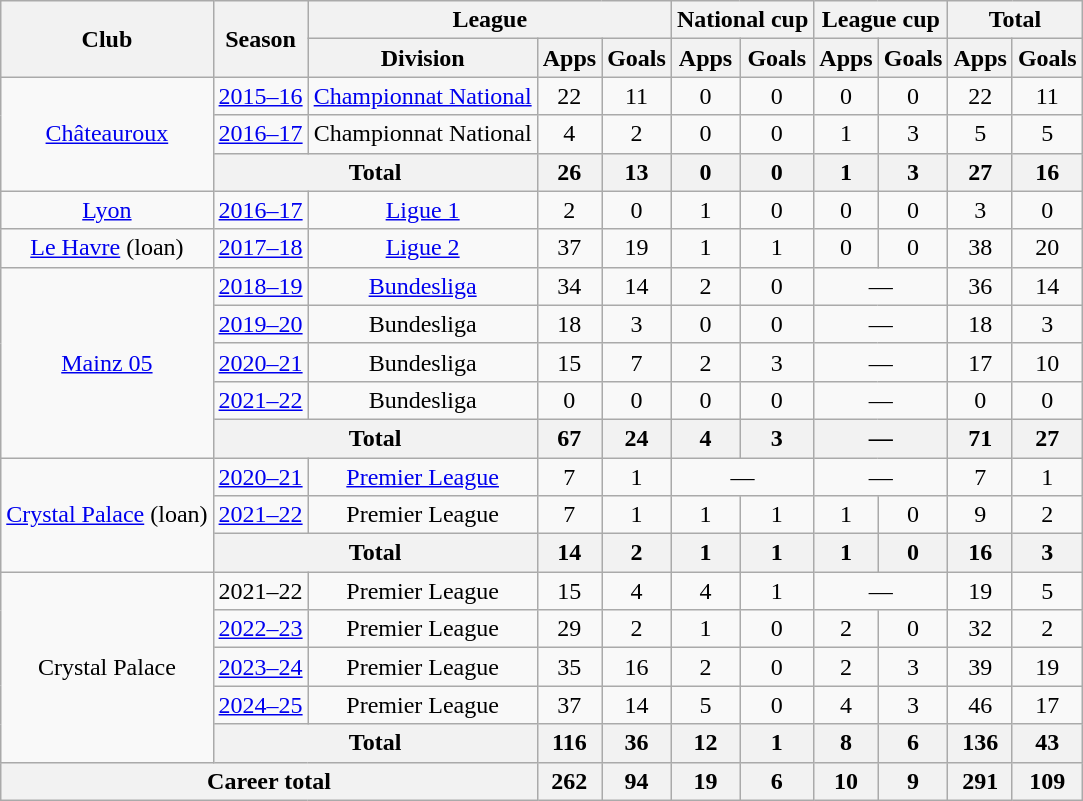<table class="wikitable" style="text-align: center;">
<tr>
<th rowspan="2">Club</th>
<th rowspan="2">Season</th>
<th colspan="3">League</th>
<th colspan="2">National cup</th>
<th colspan="2">League cup</th>
<th colspan="2">Total</th>
</tr>
<tr>
<th>Division</th>
<th>Apps</th>
<th>Goals</th>
<th>Apps</th>
<th>Goals</th>
<th>Apps</th>
<th>Goals</th>
<th>Apps</th>
<th>Goals</th>
</tr>
<tr>
<td rowspan="3"><a href='#'>Châteauroux</a></td>
<td><a href='#'>2015–16</a></td>
<td><a href='#'>Championnat National</a></td>
<td>22</td>
<td>11</td>
<td>0</td>
<td>0</td>
<td>0</td>
<td>0</td>
<td>22</td>
<td>11</td>
</tr>
<tr>
<td><a href='#'>2016–17</a></td>
<td>Championnat National</td>
<td>4</td>
<td>2</td>
<td>0</td>
<td>0</td>
<td>1</td>
<td>3</td>
<td>5</td>
<td>5</td>
</tr>
<tr>
<th colspan="2">Total</th>
<th>26</th>
<th>13</th>
<th>0</th>
<th>0</th>
<th>1</th>
<th>3</th>
<th>27</th>
<th>16</th>
</tr>
<tr>
<td><a href='#'>Lyon</a></td>
<td><a href='#'>2016–17</a></td>
<td><a href='#'>Ligue 1</a></td>
<td>2</td>
<td>0</td>
<td>1</td>
<td>0</td>
<td>0</td>
<td>0</td>
<td>3</td>
<td>0</td>
</tr>
<tr>
<td><a href='#'>Le Havre</a> (loan)</td>
<td><a href='#'>2017–18</a></td>
<td><a href='#'>Ligue 2</a></td>
<td>37</td>
<td>19</td>
<td>1</td>
<td>1</td>
<td>0</td>
<td>0</td>
<td>38</td>
<td>20</td>
</tr>
<tr>
<td rowspan="5"><a href='#'>Mainz 05</a></td>
<td><a href='#'>2018–19</a></td>
<td><a href='#'>Bundesliga</a></td>
<td>34</td>
<td>14</td>
<td>2</td>
<td>0</td>
<td colspan="2">—</td>
<td>36</td>
<td>14</td>
</tr>
<tr>
<td><a href='#'>2019–20</a></td>
<td>Bundesliga</td>
<td>18</td>
<td>3</td>
<td>0</td>
<td>0</td>
<td colspan="2">—</td>
<td>18</td>
<td>3</td>
</tr>
<tr>
<td><a href='#'>2020–21</a></td>
<td>Bundesliga</td>
<td>15</td>
<td>7</td>
<td>2</td>
<td>3</td>
<td colspan="2">—</td>
<td>17</td>
<td>10</td>
</tr>
<tr>
<td><a href='#'>2021–22</a></td>
<td>Bundesliga</td>
<td>0</td>
<td>0</td>
<td>0</td>
<td>0</td>
<td colspan="2">—</td>
<td>0</td>
<td>0</td>
</tr>
<tr>
<th colspan="2">Total</th>
<th>67</th>
<th>24</th>
<th>4</th>
<th>3</th>
<th colspan="2">—</th>
<th>71</th>
<th>27</th>
</tr>
<tr>
<td rowspan="3"><a href='#'>Crystal Palace</a> (loan)</td>
<td><a href='#'>2020–21</a></td>
<td><a href='#'>Premier League</a></td>
<td>7</td>
<td>1</td>
<td colspan="2">—</td>
<td colspan="2">—</td>
<td>7</td>
<td>1</td>
</tr>
<tr>
<td><a href='#'>2021–22</a></td>
<td>Premier League</td>
<td>7</td>
<td>1</td>
<td>1</td>
<td>1</td>
<td>1</td>
<td>0</td>
<td>9</td>
<td>2</td>
</tr>
<tr>
<th colspan="2">Total</th>
<th>14</th>
<th>2</th>
<th>1</th>
<th>1</th>
<th>1</th>
<th>0</th>
<th>16</th>
<th>3</th>
</tr>
<tr>
<td rowspan="5">Crystal Palace</td>
<td>2021–22</td>
<td>Premier League</td>
<td>15</td>
<td>4</td>
<td>4</td>
<td>1</td>
<td colspan="2">—</td>
<td>19</td>
<td>5</td>
</tr>
<tr>
<td><a href='#'>2022–23</a></td>
<td>Premier League</td>
<td>29</td>
<td>2</td>
<td>1</td>
<td>0</td>
<td>2</td>
<td>0</td>
<td>32</td>
<td>2</td>
</tr>
<tr>
<td><a href='#'>2023–24</a></td>
<td>Premier League</td>
<td>35</td>
<td>16</td>
<td>2</td>
<td>0</td>
<td>2</td>
<td>3</td>
<td>39</td>
<td>19</td>
</tr>
<tr>
<td><a href='#'>2024–25</a></td>
<td>Premier League</td>
<td>37</td>
<td>14</td>
<td>5</td>
<td>0</td>
<td>4</td>
<td>3</td>
<td>46</td>
<td>17</td>
</tr>
<tr>
<th colspan="2">Total</th>
<th>116</th>
<th>36</th>
<th>12</th>
<th>1</th>
<th>8</th>
<th>6</th>
<th>136</th>
<th>43</th>
</tr>
<tr>
<th colspan="3">Career total</th>
<th>262</th>
<th>94</th>
<th>19</th>
<th>6</th>
<th>10</th>
<th>9</th>
<th>291</th>
<th>109</th>
</tr>
</table>
